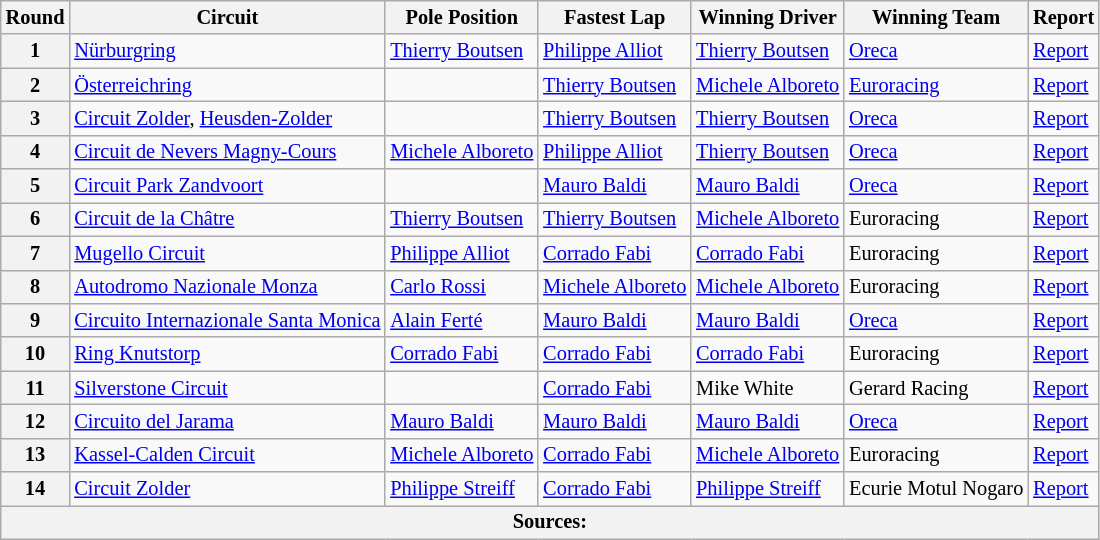<table class="wikitable" style="font-size: 85%;">
<tr>
<th colspan="2">Round</th>
<th>Circuit</th>
<th>Pole Position</th>
<th>Fastest Lap</th>
<th>Winning Driver</th>
<th>Winning Team</th>
<th>Report</th>
</tr>
<tr>
<th colspan="2">1</th>
<td> <a href='#'>Nürburgring</a></td>
<td> <a href='#'>Thierry Boutsen</a></td>
<td> <a href='#'>Philippe Alliot</a></td>
<td> <a href='#'>Thierry Boutsen</a></td>
<td><a href='#'>Oreca</a></td>
<td><a href='#'>Report</a></td>
</tr>
<tr>
<th colspan="2">2</th>
<td> <a href='#'>Österreichring</a></td>
<td></td>
<td> <a href='#'>Thierry Boutsen</a></td>
<td> <a href='#'>Michele Alboreto</a></td>
<td><a href='#'>Euroracing</a></td>
<td><a href='#'>Report</a></td>
</tr>
<tr>
<th colspan="2">3</th>
<td> <a href='#'>Circuit Zolder</a>, <a href='#'>Heusden-Zolder</a></td>
<td></td>
<td> <a href='#'>Thierry Boutsen</a></td>
<td> <a href='#'>Thierry Boutsen</a></td>
<td><a href='#'>Oreca</a></td>
<td><a href='#'>Report</a></td>
</tr>
<tr>
<th colspan="2">4</th>
<td> <a href='#'>Circuit de Nevers Magny-Cours</a></td>
<td> <a href='#'>Michele Alboreto</a></td>
<td> <a href='#'>Philippe Alliot</a></td>
<td> <a href='#'>Thierry Boutsen</a></td>
<td><a href='#'>Oreca</a></td>
<td><a href='#'>Report</a></td>
</tr>
<tr>
<th colspan="2">5</th>
<td> <a href='#'>Circuit Park Zandvoort</a></td>
<td></td>
<td> <a href='#'>Mauro Baldi</a></td>
<td> <a href='#'>Mauro Baldi</a></td>
<td><a href='#'>Oreca</a></td>
<td><a href='#'>Report</a></td>
</tr>
<tr>
<th colspan="2">6</th>
<td> <a href='#'>Circuit de la Châtre</a></td>
<td> <a href='#'>Thierry Boutsen</a></td>
<td> <a href='#'>Thierry Boutsen</a></td>
<td> <a href='#'>Michele Alboreto</a></td>
<td>Euroracing</td>
<td><a href='#'>Report</a></td>
</tr>
<tr>
<th colspan="2">7</th>
<td> <a href='#'>Mugello Circuit</a></td>
<td> <a href='#'>Philippe Alliot</a></td>
<td> <a href='#'>Corrado Fabi</a></td>
<td> <a href='#'>Corrado Fabi</a></td>
<td>Euroracing</td>
<td><a href='#'>Report</a></td>
</tr>
<tr>
<th colspan="2">8</th>
<td> <a href='#'>Autodromo Nazionale Monza</a></td>
<td> <a href='#'>Carlo Rossi</a></td>
<td> <a href='#'>Michele Alboreto</a></td>
<td> <a href='#'>Michele Alboreto</a></td>
<td>Euroracing</td>
<td><a href='#'>Report</a></td>
</tr>
<tr>
<th colspan="2">9</th>
<td> <a href='#'>Circuito Internazionale Santa Monica</a></td>
<td> <a href='#'>Alain Ferté</a></td>
<td> <a href='#'>Mauro Baldi</a></td>
<td> <a href='#'>Mauro Baldi</a></td>
<td><a href='#'>Oreca</a></td>
<td><a href='#'>Report</a></td>
</tr>
<tr>
<th colspan="2">10</th>
<td> <a href='#'>Ring Knutstorp</a></td>
<td> <a href='#'>Corrado Fabi</a></td>
<td> <a href='#'>Corrado Fabi</a></td>
<td> <a href='#'>Corrado Fabi</a></td>
<td>Euroracing</td>
<td><a href='#'>Report</a></td>
</tr>
<tr>
<th colspan="2">11</th>
<td> <a href='#'>Silverstone Circuit</a></td>
<td></td>
<td> <a href='#'>Corrado Fabi</a></td>
<td> Mike White</td>
<td>Gerard Racing</td>
<td><a href='#'>Report</a></td>
</tr>
<tr>
<th colspan="2">12</th>
<td> <a href='#'>Circuito del Jarama</a></td>
<td> <a href='#'>Mauro Baldi</a></td>
<td> <a href='#'>Mauro Baldi</a></td>
<td> <a href='#'>Mauro Baldi</a></td>
<td><a href='#'>Oreca</a></td>
<td><a href='#'>Report</a></td>
</tr>
<tr>
<th colspan="2">13</th>
<td> <a href='#'>Kassel-Calden Circuit</a></td>
<td> <a href='#'>Michele Alboreto</a></td>
<td> <a href='#'>Corrado Fabi</a></td>
<td> <a href='#'>Michele Alboreto</a></td>
<td>Euroracing</td>
<td><a href='#'>Report</a></td>
</tr>
<tr>
<th colspan="2">14</th>
<td> <a href='#'>Circuit Zolder</a></td>
<td> <a href='#'>Philippe Streiff</a></td>
<td> <a href='#'>Corrado Fabi</a></td>
<td> <a href='#'>Philippe Streiff</a></td>
<td>Ecurie Motul Nogaro</td>
<td><a href='#'>Report</a></td>
</tr>
<tr>
<th colspan="9">Sources:</th>
</tr>
</table>
